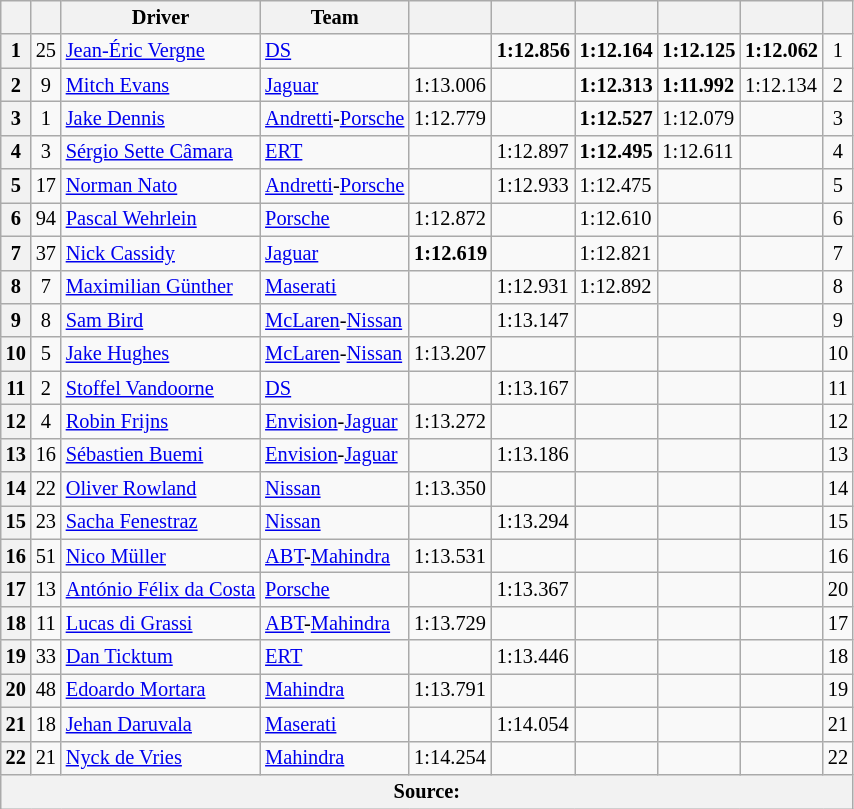<table class="wikitable sortable" style="font-size: 85%">
<tr>
<th scope="col"></th>
<th scope="col"></th>
<th scope="col">Driver</th>
<th scope="col">Team</th>
<th scope="col"></th>
<th scope="col"></th>
<th scope="col"></th>
<th scope="col"></th>
<th scope="col"></th>
<th scope="col"></th>
</tr>
<tr>
<th scope="row">1</th>
<td align="center">25</td>
<td data-sort-value=""> <a href='#'>Jean-Éric Vergne</a></td>
<td><a href='#'>DS</a></td>
<td></td>
<td><strong>1:12.856</strong></td>
<td><strong>1:12.164</strong></td>
<td><strong>1:12.125</strong></td>
<td><strong>1:12.062</strong></td>
<td align="center">1</td>
</tr>
<tr>
<th scope="row">2</th>
<td align="center">9</td>
<td data-sort-value=""> <a href='#'>Mitch Evans</a></td>
<td><a href='#'>Jaguar</a></td>
<td>1:13.006</td>
<td></td>
<td><strong>1:12.313</strong></td>
<td><strong>1:11.992</strong></td>
<td>1:12.134</td>
<td align="center">2</td>
</tr>
<tr>
<th scope="row">3</th>
<td align="center">1</td>
<td data-sort-value=""> <a href='#'>Jake Dennis</a></td>
<td><a href='#'>Andretti</a>-<a href='#'>Porsche</a></td>
<td>1:12.779</td>
<td></td>
<td><strong>1:12.527</strong></td>
<td>1:12.079</td>
<td></td>
<td align="center">3</td>
</tr>
<tr>
<th scope="row">4</th>
<td align="center">3</td>
<td data-sort-value=""> <a href='#'>Sérgio Sette Câmara</a></td>
<td><a href='#'>ERT</a></td>
<td></td>
<td>1:12.897</td>
<td><strong>1:12.495</strong></td>
<td>1:12.611</td>
<td></td>
<td align="center">4</td>
</tr>
<tr>
<th scope="row">5</th>
<td align="center">17</td>
<td data-sort-value=""> <a href='#'>Norman Nato</a></td>
<td><a href='#'>Andretti</a>-<a href='#'>Porsche</a></td>
<td></td>
<td>1:12.933</td>
<td>1:12.475</td>
<td></td>
<td></td>
<td align="center">5</td>
</tr>
<tr>
<th scope="row">6</th>
<td align="center">94</td>
<td data-sort-value=""> <a href='#'>Pascal Wehrlein</a></td>
<td><a href='#'>Porsche</a></td>
<td>1:12.872</td>
<td></td>
<td>1:12.610</td>
<td></td>
<td></td>
<td align="center">6</td>
</tr>
<tr>
<th scope="row">7</th>
<td align="center">37</td>
<td data-sort-value=""> <a href='#'>Nick Cassidy</a></td>
<td><a href='#'>Jaguar</a></td>
<td><strong>1:12.619</strong></td>
<td></td>
<td>1:12.821</td>
<td></td>
<td></td>
<td align="center">7</td>
</tr>
<tr>
<th scope="row">8</th>
<td align="center">7</td>
<td data-sort-value=""> <a href='#'>Maximilian Günther</a></td>
<td><a href='#'>Maserati</a></td>
<td></td>
<td>1:12.931</td>
<td>1:12.892</td>
<td></td>
<td></td>
<td align="center">8</td>
</tr>
<tr>
<th scope="row">9</th>
<td align="center">8</td>
<td data-sort-value=""> <a href='#'>Sam Bird</a></td>
<td><a href='#'>McLaren</a>-<a href='#'>Nissan</a></td>
<td></td>
<td>1:13.147</td>
<td></td>
<td></td>
<td></td>
<td align="center">9</td>
</tr>
<tr>
<th scope="row">10</th>
<td align="center">5</td>
<td data-sort-value=""> <a href='#'>Jake Hughes</a></td>
<td><a href='#'>McLaren</a>-<a href='#'>Nissan</a></td>
<td>1:13.207</td>
<td></td>
<td></td>
<td></td>
<td></td>
<td align="center">10</td>
</tr>
<tr>
<th scope="row">11</th>
<td align="center">2</td>
<td data-sort-value=""> <a href='#'>Stoffel Vandoorne</a></td>
<td><a href='#'>DS</a></td>
<td></td>
<td>1:13.167</td>
<td></td>
<td></td>
<td></td>
<td align="center">11</td>
</tr>
<tr>
<th scope="row">12</th>
<td align="center">4</td>
<td data-sort-value=""> <a href='#'>Robin Frijns</a></td>
<td><a href='#'>Envision</a>-<a href='#'>Jaguar</a></td>
<td>1:13.272</td>
<td></td>
<td></td>
<td></td>
<td></td>
<td align="center">12</td>
</tr>
<tr>
<th scope="row">13</th>
<td align="center">16</td>
<td data-sort-value=""> <a href='#'>Sébastien Buemi</a></td>
<td><a href='#'>Envision</a>-<a href='#'>Jaguar</a></td>
<td></td>
<td>1:13.186</td>
<td></td>
<td></td>
<td></td>
<td align="center">13</td>
</tr>
<tr>
<th scope="row">14</th>
<td align="center">22</td>
<td data-sort-value=""> <a href='#'>Oliver Rowland</a></td>
<td><a href='#'>Nissan</a></td>
<td>1:13.350</td>
<td></td>
<td></td>
<td></td>
<td></td>
<td align="center">14</td>
</tr>
<tr>
<th scope="row">15</th>
<td align="center">23</td>
<td data-sort-value=""> <a href='#'>Sacha Fenestraz</a></td>
<td><a href='#'>Nissan</a></td>
<td></td>
<td>1:13.294</td>
<td></td>
<td></td>
<td></td>
<td align="center">15</td>
</tr>
<tr>
<th scope="row">16</th>
<td align="center">51</td>
<td data-sort-value=""> <a href='#'>Nico Müller</a></td>
<td><a href='#'>ABT</a>-<a href='#'>Mahindra</a></td>
<td>1:13.531</td>
<td></td>
<td></td>
<td></td>
<td></td>
<td align="center">16</td>
</tr>
<tr>
<th scope="row">17</th>
<td align="center">13</td>
<td data-sort-value=""> <a href='#'>António Félix da Costa</a></td>
<td><a href='#'>Porsche</a></td>
<td></td>
<td>1:13.367</td>
<td></td>
<td></td>
<td></td>
<td align="center">20</td>
</tr>
<tr>
<th scope="row">18</th>
<td align="center">11</td>
<td data-sort-value=""> <a href='#'>Lucas di Grassi</a></td>
<td><a href='#'>ABT</a>-<a href='#'>Mahindra</a></td>
<td>1:13.729</td>
<td></td>
<td></td>
<td></td>
<td></td>
<td align="center">17</td>
</tr>
<tr>
<th scope="row">19</th>
<td align="center">33</td>
<td data-sort-value=""> <a href='#'>Dan Ticktum</a></td>
<td><a href='#'>ERT</a></td>
<td></td>
<td>1:13.446</td>
<td></td>
<td></td>
<td></td>
<td align="center">18</td>
</tr>
<tr>
<th scope="row">20</th>
<td align="center">48</td>
<td data-sort-value=""> <a href='#'>Edoardo Mortara</a></td>
<td><a href='#'>Mahindra</a></td>
<td>1:13.791</td>
<td></td>
<td></td>
<td></td>
<td></td>
<td align="center">19</td>
</tr>
<tr>
<th scope="row">21</th>
<td align="center">18</td>
<td data-sort-value=""> <a href='#'>Jehan Daruvala</a></td>
<td><a href='#'>Maserati</a></td>
<td></td>
<td>1:14.054</td>
<td></td>
<td></td>
<td></td>
<td align="center">21</td>
</tr>
<tr>
<th scope="row">22</th>
<td align="center">21</td>
<td data-sort-value=""> <a href='#'>Nyck de Vries</a></td>
<td><a href='#'>Mahindra</a></td>
<td>1:14.254</td>
<td></td>
<td></td>
<td></td>
<td></td>
<td align="center">22</td>
</tr>
<tr>
<th colspan="10">Source:</th>
</tr>
</table>
